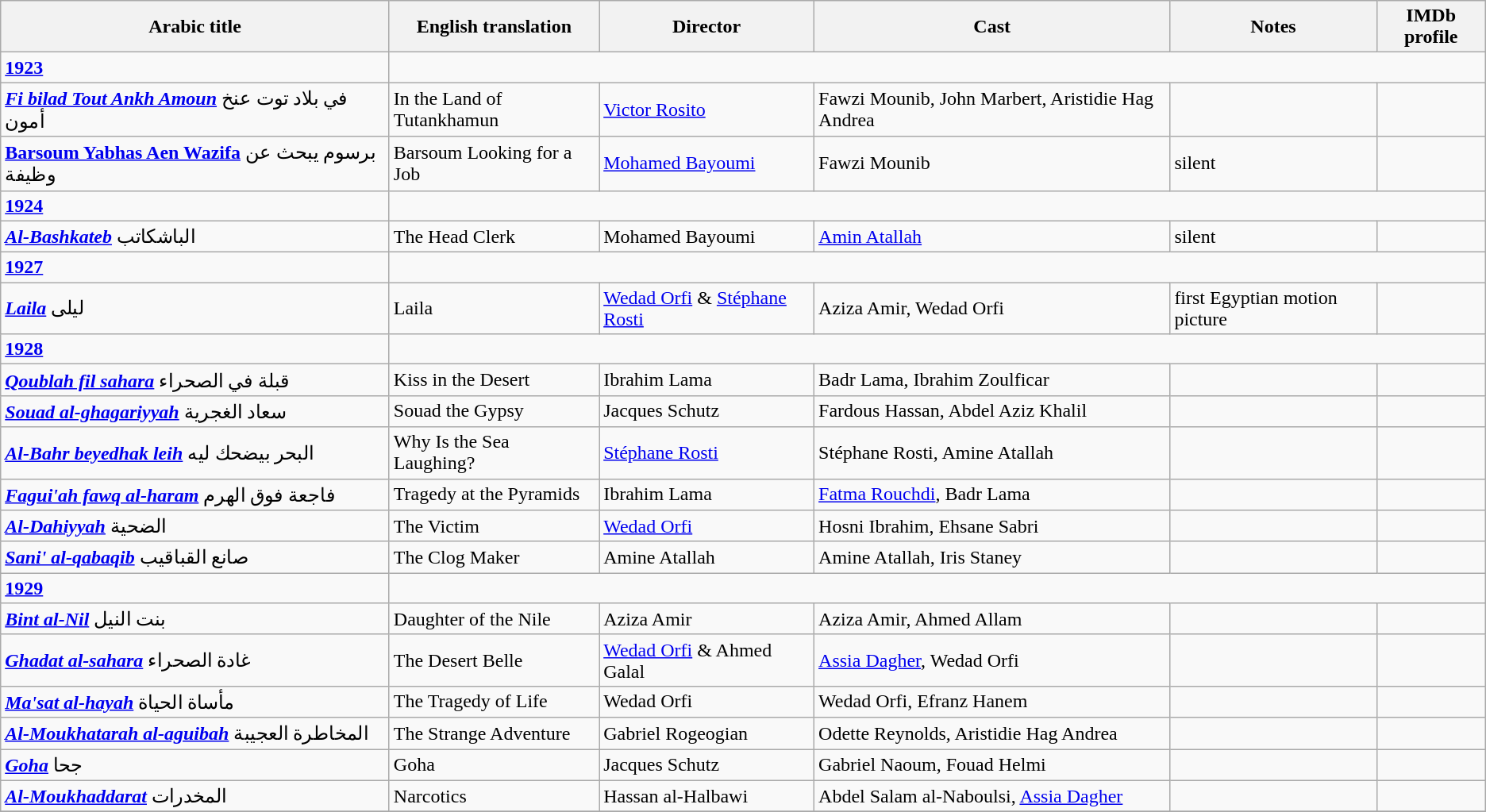<table class="wikitable">
<tr>
<th>Arabic title</th>
<th>English translation</th>
<th>Director</th>
<th>Cast</th>
<th>Notes</th>
<th>IMDb profile</th>
</tr>
<tr>
<td><strong><a href='#'>1923</a></strong></td>
</tr>
<tr>
<td><strong><em><a href='#'>Fi bilad Tout Ankh Amoun</a></em></strong> في بلاد توت عنخ أمون</td>
<td>In the Land of Tutankhamun</td>
<td><a href='#'>Victor Rosito</a></td>
<td>Fawzi Mounib, John Marbert, Aristidie Hag Andrea</td>
<td></td>
<td></td>
</tr>
<tr>
<td><strong><a href='#'>Barsoum Yabhas Aen Wazifa</a></strong> برسوم يبحث عن وظيفة</td>
<td>Barsoum Looking for a Job</td>
<td><a href='#'>Mohamed Bayoumi</a></td>
<td>Fawzi Mounib</td>
<td>silent</td>
<td></td>
</tr>
<tr>
<td><strong><a href='#'>1924</a></strong></td>
</tr>
<tr>
<td><strong><em><a href='#'>Al-Bashkateb</a></em></strong> الباشكاتب</td>
<td>The Head Clerk</td>
<td>Mohamed Bayoumi</td>
<td><a href='#'>Amin Atallah</a></td>
<td>silent</td>
<td></td>
</tr>
<tr>
<td><strong><a href='#'>1927</a></strong></td>
</tr>
<tr>
<td><strong><em><a href='#'>Laila</a></em></strong> ليلى</td>
<td>Laila</td>
<td><a href='#'>Wedad Orfi</a> & <a href='#'>Stéphane Rosti</a></td>
<td>Aziza Amir, Wedad Orfi</td>
<td>first Egyptian motion picture</td>
<td></td>
</tr>
<tr>
<td><strong><a href='#'>1928</a></strong></td>
</tr>
<tr>
<td><strong><em><a href='#'>Qoublah fil sahara</a></em></strong> قبلة في الصحراء</td>
<td>Kiss in the Desert</td>
<td>Ibrahim Lama</td>
<td>Badr Lama, Ibrahim Zoulficar</td>
<td></td>
<td></td>
</tr>
<tr>
<td><strong><em><a href='#'>Souad al-ghagariyyah</a></em></strong> سعاد الغجرية</td>
<td>Souad the Gypsy</td>
<td>Jacques Schutz</td>
<td>Fardous Hassan, Abdel Aziz Khalil</td>
<td></td>
<td></td>
</tr>
<tr>
<td><strong><em><a href='#'>Al-Bahr beyedhak leih</a></em></strong> البحر بيضحك ليه</td>
<td>Why Is the Sea Laughing?</td>
<td><a href='#'>Stéphane Rosti</a></td>
<td>Stéphane Rosti, Amine Atallah</td>
<td></td>
<td></td>
</tr>
<tr>
<td><strong><em><a href='#'>Fagui'ah fawq al-haram</a></em></strong> فاجعة فوق الهرم</td>
<td>Tragedy at the Pyramids</td>
<td>Ibrahim Lama</td>
<td><a href='#'>Fatma Rouchdi</a>, Badr Lama</td>
<td></td>
<td></td>
</tr>
<tr>
<td><strong><em><a href='#'>Al-Dahiyyah</a></em></strong> الضحية</td>
<td>The Victim</td>
<td><a href='#'>Wedad Orfi</a></td>
<td>Hosni Ibrahim, Ehsane Sabri</td>
<td></td>
<td></td>
</tr>
<tr>
<td><strong><em><a href='#'>Sani' al-qabaqib</a></em></strong> صانع القباقيب</td>
<td>The Clog Maker</td>
<td>Amine Atallah</td>
<td>Amine Atallah, Iris Staney</td>
<td></td>
<td></td>
</tr>
<tr>
<td><strong><a href='#'>1929</a></strong></td>
</tr>
<tr>
<td><strong><em><a href='#'>Bint al-Nil</a></em></strong> بنت النيل</td>
<td>Daughter of the Nile</td>
<td>Aziza Amir</td>
<td>Aziza Amir, Ahmed Allam</td>
<td></td>
<td></td>
</tr>
<tr>
<td><strong><em><a href='#'>Ghadat al-sahara</a></em></strong> غادة الصحراء</td>
<td>The Desert Belle</td>
<td><a href='#'>Wedad Orfi</a> & Ahmed Galal</td>
<td><a href='#'>Assia Dagher</a>, Wedad Orfi</td>
<td></td>
<td></td>
</tr>
<tr>
<td><strong><em><a href='#'>Ma'sat al-hayah</a></em></strong> مأساة الحياة</td>
<td>The Tragedy of Life</td>
<td>Wedad Orfi</td>
<td>Wedad Orfi, Efranz Hanem</td>
<td></td>
<td></td>
</tr>
<tr>
<td><strong><em><a href='#'>Al-Moukhatarah al-aguibah</a></em></strong> المخاطرة العجيبة</td>
<td>The Strange Adventure</td>
<td>Gabriel Rogeogian</td>
<td>Odette Reynolds, Aristidie Hag Andrea</td>
<td></td>
<td></td>
</tr>
<tr>
<td><strong><em><a href='#'>Goha</a></em></strong> جحا</td>
<td>Goha</td>
<td>Jacques Schutz</td>
<td>Gabriel Naoum, Fouad Helmi</td>
<td></td>
<td></td>
</tr>
<tr>
<td><strong><em><a href='#'>Al-Moukhaddarat</a></em></strong> المخدرات</td>
<td>Narcotics</td>
<td>Hassan al-Halbawi</td>
<td>Abdel Salam al-Naboulsi, <a href='#'>Assia Dagher</a></td>
<td></td>
<td></td>
</tr>
<tr>
</tr>
</table>
